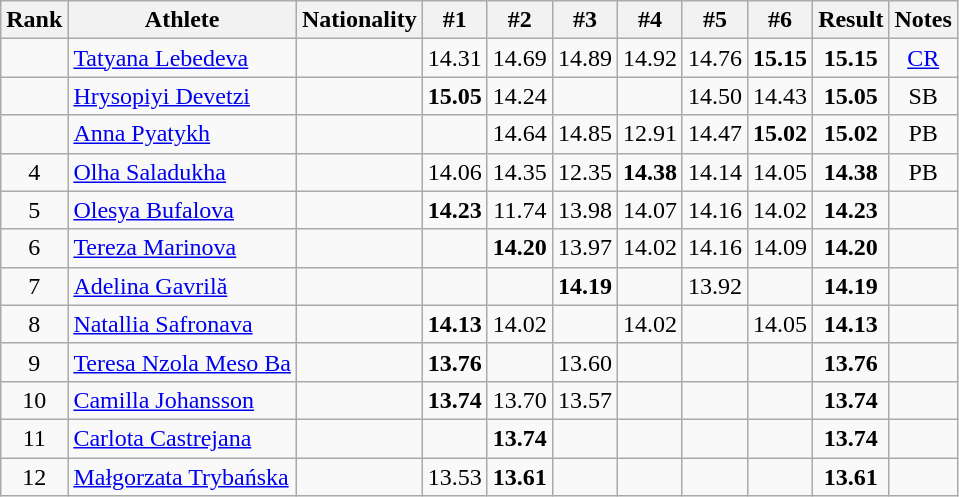<table class="wikitable sortable" style="text-align:center">
<tr>
<th>Rank</th>
<th>Athlete</th>
<th>Nationality</th>
<th>#1</th>
<th>#2</th>
<th>#3</th>
<th>#4</th>
<th>#5</th>
<th>#6</th>
<th>Result</th>
<th>Notes</th>
</tr>
<tr>
<td></td>
<td align=left><a href='#'>Tatyana Lebedeva</a></td>
<td align=left></td>
<td>14.31</td>
<td>14.69</td>
<td>14.89</td>
<td>14.92</td>
<td>14.76</td>
<td><strong>15.15</strong></td>
<td><strong>15.15</strong></td>
<td><a href='#'>CR</a></td>
</tr>
<tr>
<td></td>
<td align=left><a href='#'>Hrysopiyi Devetzi</a></td>
<td align=left></td>
<td><strong>15.05</strong></td>
<td>14.24</td>
<td></td>
<td></td>
<td>14.50</td>
<td>14.43</td>
<td><strong>15.05</strong></td>
<td>SB</td>
</tr>
<tr>
<td></td>
<td align=left><a href='#'>Anna Pyatykh</a></td>
<td align=left></td>
<td></td>
<td>14.64</td>
<td>14.85</td>
<td>12.91</td>
<td>14.47</td>
<td><strong>15.02</strong></td>
<td><strong>15.02</strong></td>
<td>PB</td>
</tr>
<tr>
<td>4</td>
<td align=left><a href='#'>Olha Saladukha</a></td>
<td align=left></td>
<td>14.06</td>
<td>14.35</td>
<td>12.35</td>
<td><strong>14.38</strong></td>
<td>14.14</td>
<td>14.05</td>
<td><strong>14.38</strong></td>
<td>PB</td>
</tr>
<tr>
<td>5</td>
<td align=left><a href='#'>Olesya Bufalova</a></td>
<td align=left></td>
<td><strong>14.23</strong></td>
<td>11.74</td>
<td>13.98</td>
<td>14.07</td>
<td>14.16</td>
<td>14.02</td>
<td><strong>14.23</strong></td>
<td></td>
</tr>
<tr>
<td>6</td>
<td align=left><a href='#'>Tereza Marinova</a></td>
<td align=left></td>
<td></td>
<td><strong>14.20</strong></td>
<td>13.97</td>
<td>14.02</td>
<td>14.16</td>
<td>14.09</td>
<td><strong>14.20</strong></td>
<td></td>
</tr>
<tr>
<td>7</td>
<td align=left><a href='#'>Adelina Gavrilă</a></td>
<td align=left></td>
<td></td>
<td></td>
<td><strong>14.19</strong></td>
<td></td>
<td>13.92</td>
<td></td>
<td><strong>14.19</strong></td>
<td></td>
</tr>
<tr>
<td>8</td>
<td align=left><a href='#'>Natallia Safronava</a></td>
<td align=left></td>
<td><strong>14.13</strong></td>
<td>14.02</td>
<td></td>
<td>14.02</td>
<td></td>
<td>14.05</td>
<td><strong>14.13</strong></td>
<td></td>
</tr>
<tr>
<td>9</td>
<td align=left><a href='#'>Teresa Nzola Meso Ba</a></td>
<td align=left></td>
<td><strong>13.76</strong></td>
<td></td>
<td>13.60</td>
<td></td>
<td></td>
<td></td>
<td><strong>13.76</strong></td>
<td></td>
</tr>
<tr>
<td>10</td>
<td align=left><a href='#'>Camilla Johansson</a></td>
<td align=left></td>
<td><strong>13.74</strong></td>
<td>13.70</td>
<td>13.57</td>
<td></td>
<td></td>
<td></td>
<td><strong>13.74</strong></td>
<td></td>
</tr>
<tr>
<td>11</td>
<td align=left><a href='#'>Carlota Castrejana</a></td>
<td align=left></td>
<td></td>
<td><strong>13.74</strong></td>
<td></td>
<td></td>
<td></td>
<td></td>
<td><strong>13.74</strong></td>
<td></td>
</tr>
<tr>
<td>12</td>
<td align=left><a href='#'>Małgorzata Trybańska</a></td>
<td align=left></td>
<td>13.53</td>
<td><strong>13.61</strong></td>
<td></td>
<td></td>
<td></td>
<td></td>
<td><strong>13.61</strong></td>
<td></td>
</tr>
</table>
